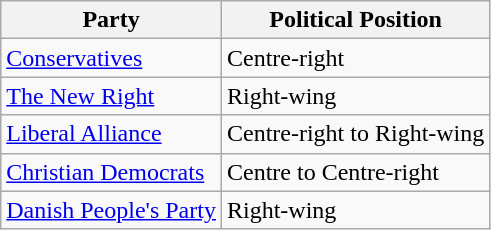<table class="wikitable mw-collapsible mw-collapsed">
<tr>
<th>Party</th>
<th>Political Position</th>
</tr>
<tr>
<td><a href='#'>Conservatives</a></td>
<td>Centre-right</td>
</tr>
<tr>
<td><a href='#'>The New Right</a></td>
<td>Right-wing</td>
</tr>
<tr>
<td><a href='#'>Liberal Alliance</a></td>
<td>Centre-right to Right-wing</td>
</tr>
<tr>
<td><a href='#'>Christian Democrats</a></td>
<td>Centre to Centre-right</td>
</tr>
<tr>
<td><a href='#'>Danish People's Party</a></td>
<td>Right-wing</td>
</tr>
</table>
